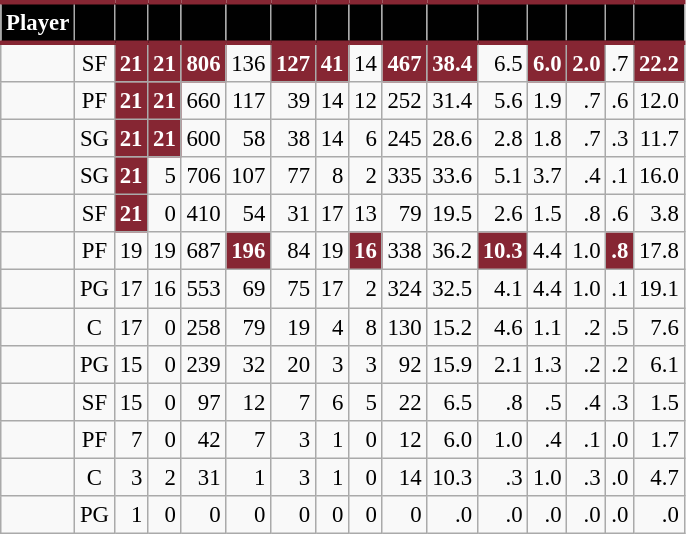<table class="wikitable sortable" style="font-size: 95%; text-align:right;">
<tr>
<th style="background:#010101; color:#FFFFFF; border-top:#862633 3px solid; border-bottom:#862633 3px solid;">Player</th>
<th style="background:#010101; color:#FFFFFF; border-top:#862633 3px solid; border-bottom:#862633 3px solid;"></th>
<th style="background:#010101; color:#FFFFFF; border-top:#862633 3px solid; border-bottom:#862633 3px solid;"></th>
<th style="background:#010101; color:#FFFFFF; border-top:#862633 3px solid; border-bottom:#862633 3px solid;"></th>
<th style="background:#010101; color:#FFFFFF; border-top:#862633 3px solid; border-bottom:#862633 3px solid;"></th>
<th style="background:#010101; color:#FFFFFF; border-top:#862633 3px solid; border-bottom:#862633 3px solid;"></th>
<th style="background:#010101; color:#FFFFFF; border-top:#862633 3px solid; border-bottom:#862633 3px solid;"></th>
<th style="background:#010101; color:#FFFFFF; border-top:#862633 3px solid; border-bottom:#862633 3px solid;"></th>
<th style="background:#010101; color:#FFFFFF; border-top:#862633 3px solid; border-bottom:#862633 3px solid;"></th>
<th style="background:#010101; color:#FFFFFF; border-top:#862633 3px solid; border-bottom:#862633 3px solid;"></th>
<th style="background:#010101; color:#FFFFFF; border-top:#862633 3px solid; border-bottom:#862633 3px solid;"></th>
<th style="background:#010101; color:#FFFFFF; border-top:#862633 3px solid; border-bottom:#862633 3px solid;"></th>
<th style="background:#010101; color:#FFFFFF; border-top:#862633 3px solid; border-bottom:#862633 3px solid;"></th>
<th style="background:#010101; color:#FFFFFF; border-top:#862633 3px solid; border-bottom:#862633 3px solid;"></th>
<th style="background:#010101; color:#FFFFFF; border-top:#862633 3px solid; border-bottom:#862633 3px solid;"></th>
<th style="background:#010101; color:#FFFFFF; border-top:#862633 3px solid; border-bottom:#862633 3px solid;"></th>
</tr>
<tr>
<td style="text-align:left;"></td>
<td style="text-align:center;">SF</td>
<td style="background:#862633; color:#FFFFFF;"><strong>21</strong></td>
<td style="background:#862633; color:#FFFFFF;"><strong>21</strong></td>
<td style="background:#862633; color:#FFFFFF;"><strong>806</strong></td>
<td>136</td>
<td style="background:#862633; color:#FFFFFF;"><strong>127</strong></td>
<td style="background:#862633; color:#FFFFFF;"><strong>41</strong></td>
<td>14</td>
<td style="background:#862633; color:#FFFFFF;"><strong>467</strong></td>
<td style="background:#862633; color:#FFFFFF;"><strong>38.4</strong></td>
<td>6.5</td>
<td style="background:#862633; color:#FFFFFF;"><strong>6.0</strong></td>
<td style="background:#862633; color:#FFFFFF;"><strong>2.0</strong></td>
<td>.7</td>
<td style="background:#862633; color:#FFFFFF;"><strong>22.2</strong></td>
</tr>
<tr>
<td style="text-align:left;"></td>
<td style="text-align:center;">PF</td>
<td style="background:#862633; color:#FFFFFF;"><strong>21</strong></td>
<td style="background:#862633; color:#FFFFFF;"><strong>21</strong></td>
<td>660</td>
<td>117</td>
<td>39</td>
<td>14</td>
<td>12</td>
<td>252</td>
<td>31.4</td>
<td>5.6</td>
<td>1.9</td>
<td>.7</td>
<td>.6</td>
<td>12.0</td>
</tr>
<tr>
<td style="text-align:left;"></td>
<td style="text-align:center;">SG</td>
<td style="background:#862633; color:#FFFFFF;"><strong>21</strong></td>
<td style="background:#862633; color:#FFFFFF;"><strong>21</strong></td>
<td>600</td>
<td>58</td>
<td>38</td>
<td>14</td>
<td>6</td>
<td>245</td>
<td>28.6</td>
<td>2.8</td>
<td>1.8</td>
<td>.7</td>
<td>.3</td>
<td>11.7</td>
</tr>
<tr>
<td style="text-align:left;"></td>
<td style="text-align:center;">SG</td>
<td style="background:#862633; color:#FFFFFF;"><strong>21</strong></td>
<td>5</td>
<td>706</td>
<td>107</td>
<td>77</td>
<td>8</td>
<td>2</td>
<td>335</td>
<td>33.6</td>
<td>5.1</td>
<td>3.7</td>
<td>.4</td>
<td>.1</td>
<td>16.0</td>
</tr>
<tr>
<td style="text-align:left;"></td>
<td style="text-align:center;">SF</td>
<td style="background:#862633; color:#FFFFFF;"><strong>21</strong></td>
<td>0</td>
<td>410</td>
<td>54</td>
<td>31</td>
<td>17</td>
<td>13</td>
<td>79</td>
<td>19.5</td>
<td>2.6</td>
<td>1.5</td>
<td>.8</td>
<td>.6</td>
<td>3.8</td>
</tr>
<tr>
<td style="text-align:left;"></td>
<td style="text-align:center;">PF</td>
<td>19</td>
<td>19</td>
<td>687</td>
<td style="background:#862633; color:#FFFFFF;"><strong>196</strong></td>
<td>84</td>
<td>19</td>
<td style="background:#862633; color:#FFFFFF;"><strong>16</strong></td>
<td>338</td>
<td>36.2</td>
<td style="background:#862633; color:#FFFFFF;"><strong>10.3</strong></td>
<td>4.4</td>
<td>1.0</td>
<td style="background:#862633; color:#FFFFFF;"><strong>.8</strong></td>
<td>17.8</td>
</tr>
<tr>
<td style="text-align:left;"></td>
<td style="text-align:center;">PG</td>
<td>17</td>
<td>16</td>
<td>553</td>
<td>69</td>
<td>75</td>
<td>17</td>
<td>2</td>
<td>324</td>
<td>32.5</td>
<td>4.1</td>
<td>4.4</td>
<td>1.0</td>
<td>.1</td>
<td>19.1</td>
</tr>
<tr>
<td style="text-align:left;"></td>
<td style="text-align:center;">C</td>
<td>17</td>
<td>0</td>
<td>258</td>
<td>79</td>
<td>19</td>
<td>4</td>
<td>8</td>
<td>130</td>
<td>15.2</td>
<td>4.6</td>
<td>1.1</td>
<td>.2</td>
<td>.5</td>
<td>7.6</td>
</tr>
<tr>
<td style="text-align:left;"></td>
<td style="text-align:center;">PG</td>
<td>15</td>
<td>0</td>
<td>239</td>
<td>32</td>
<td>20</td>
<td>3</td>
<td>3</td>
<td>92</td>
<td>15.9</td>
<td>2.1</td>
<td>1.3</td>
<td>.2</td>
<td>.2</td>
<td>6.1</td>
</tr>
<tr>
<td style="text-align:left;"></td>
<td style="text-align:center;">SF</td>
<td>15</td>
<td>0</td>
<td>97</td>
<td>12</td>
<td>7</td>
<td>6</td>
<td>5</td>
<td>22</td>
<td>6.5</td>
<td>.8</td>
<td>.5</td>
<td>.4</td>
<td>.3</td>
<td>1.5</td>
</tr>
<tr>
<td style="text-align:left;"></td>
<td style="text-align:center;">PF</td>
<td>7</td>
<td>0</td>
<td>42</td>
<td>7</td>
<td>3</td>
<td>1</td>
<td>0</td>
<td>12</td>
<td>6.0</td>
<td>1.0</td>
<td>.4</td>
<td>.1</td>
<td>.0</td>
<td>1.7</td>
</tr>
<tr>
<td style="text-align:left;"></td>
<td style="text-align:center;">C</td>
<td>3</td>
<td>2</td>
<td>31</td>
<td>1</td>
<td>3</td>
<td>1</td>
<td>0</td>
<td>14</td>
<td>10.3</td>
<td>.3</td>
<td>1.0</td>
<td>.3</td>
<td>.0</td>
<td>4.7</td>
</tr>
<tr>
<td style="text-align:left;"></td>
<td style="text-align:center;">PG</td>
<td>1</td>
<td>0</td>
<td>0</td>
<td>0</td>
<td>0</td>
<td>0</td>
<td>0</td>
<td>0</td>
<td>.0</td>
<td>.0</td>
<td>.0</td>
<td>.0</td>
<td>.0</td>
<td>.0</td>
</tr>
</table>
